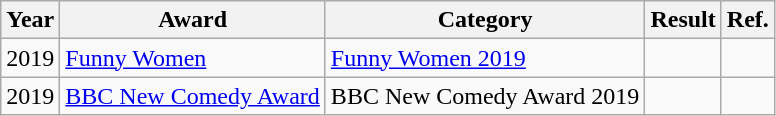<table class="wikitable sortable">
<tr>
<th scope=col>Year</th>
<th scope=col>Award</th>
<th scope=col>Category</th>
<th scope=col>Result</th>
<th scope=col class=unsortable>Ref.</th>
</tr>
<tr>
<td>2019</td>
<td><a href='#'>Funny Women</a></td>
<td><a href='#'>Funny Women 2019</a></td>
<td></td>
<td></td>
</tr>
<tr>
<td>2019</td>
<td><a href='#'>BBC New Comedy Award</a></td>
<td>BBC New Comedy Award 2019</td>
<td></td>
<td></td>
</tr>
</table>
